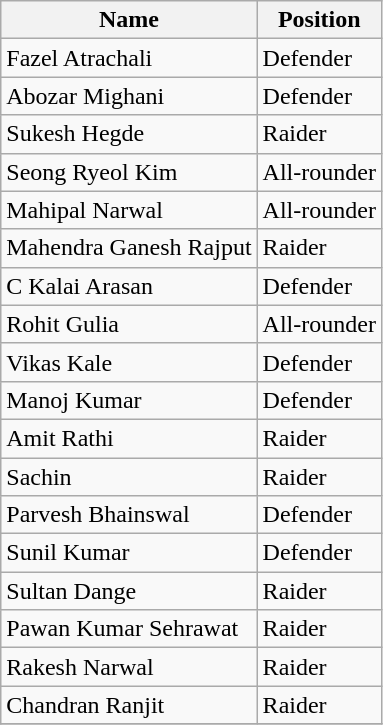<table class="wikitable">
<tr>
<th>Name</th>
<th>Position</th>
</tr>
<tr>
<td>Fazel Atrachali</td>
<td>Defender</td>
</tr>
<tr>
<td>Abozar Mighani</td>
<td>Defender</td>
</tr>
<tr>
<td>Sukesh Hegde</td>
<td>Raider</td>
</tr>
<tr>
<td>Seong Ryeol Kim</td>
<td>All-rounder</td>
</tr>
<tr>
<td>Mahipal Narwal</td>
<td>All-rounder</td>
</tr>
<tr>
<td>Mahendra Ganesh Rajput</td>
<td>Raider</td>
</tr>
<tr>
<td>C Kalai Arasan</td>
<td>Defender</td>
</tr>
<tr>
<td>Rohit Gulia</td>
<td>All-rounder</td>
</tr>
<tr>
<td>Vikas Kale</td>
<td>Defender</td>
</tr>
<tr>
<td>Manoj Kumar</td>
<td>Defender</td>
</tr>
<tr>
<td>Amit Rathi</td>
<td>Raider</td>
</tr>
<tr>
<td>Sachin</td>
<td>Raider</td>
</tr>
<tr>
<td>Parvesh Bhainswal</td>
<td>Defender</td>
</tr>
<tr>
<td>Sunil Kumar</td>
<td>Defender</td>
</tr>
<tr>
<td>Sultan Dange</td>
<td>Raider</td>
</tr>
<tr>
<td>Pawan Kumar Sehrawat</td>
<td>Raider</td>
</tr>
<tr>
<td>Rakesh Narwal</td>
<td>Raider</td>
</tr>
<tr>
<td>Chandran Ranjit</td>
<td>Raider</td>
</tr>
<tr>
</tr>
</table>
